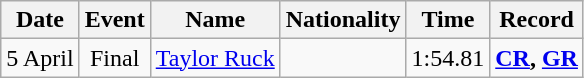<table class=wikitable style=text-align:center>
<tr>
<th>Date</th>
<th>Event</th>
<th>Name</th>
<th>Nationality</th>
<th>Time</th>
<th>Record</th>
</tr>
<tr>
<td>5 April</td>
<td>Final</td>
<td align=left><a href='#'>Taylor Ruck</a></td>
<td align=left></td>
<td>1:54.81</td>
<td><strong><a href='#'>CR</a>, <a href='#'>GR</a></strong></td>
</tr>
</table>
